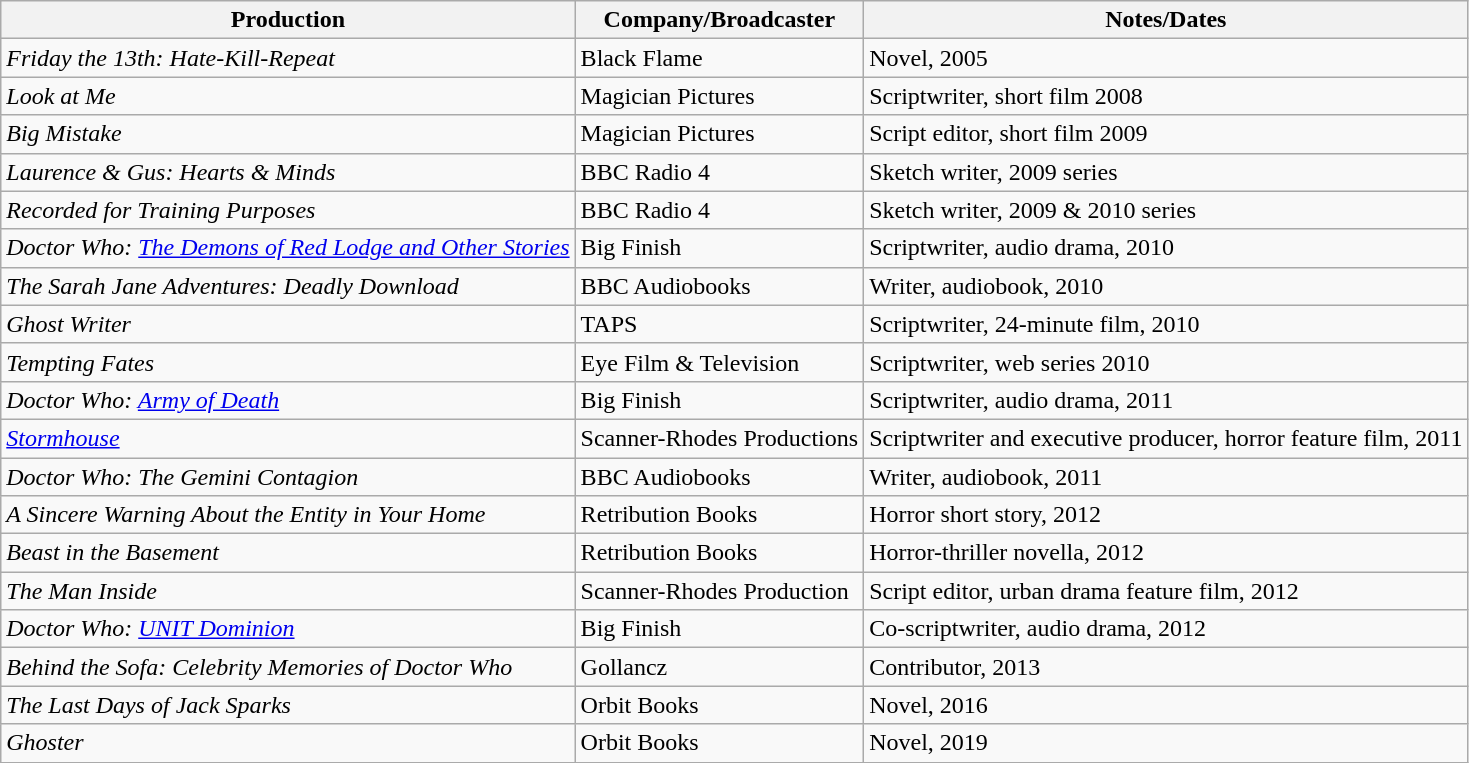<table class="wikitable">
<tr>
<th>Production</th>
<th>Company/Broadcaster</th>
<th>Notes/Dates</th>
</tr>
<tr>
<td><em>Friday the 13th: Hate-Kill-Repeat</em></td>
<td>Black Flame</td>
<td>Novel, 2005</td>
</tr>
<tr>
<td><em>Look at Me</em></td>
<td>Magician Pictures</td>
<td>Scriptwriter, short film 2008</td>
</tr>
<tr>
<td><em>Big Mistake</em></td>
<td>Magician Pictures</td>
<td>Script editor, short film 2009</td>
</tr>
<tr>
<td><em>Laurence & Gus: Hearts & Minds</em></td>
<td>BBC Radio 4</td>
<td>Sketch writer, 2009 series</td>
</tr>
<tr>
<td><em>Recorded for Training Purposes</em></td>
<td>BBC Radio 4</td>
<td>Sketch writer, 2009 & 2010 series</td>
</tr>
<tr>
<td><em>Doctor Who: <a href='#'>The Demons of Red Lodge and Other Stories</a></em></td>
<td>Big Finish</td>
<td>Scriptwriter, audio drama, 2010</td>
</tr>
<tr>
<td><em> The Sarah Jane Adventures: Deadly Download</em></td>
<td>BBC Audiobooks</td>
<td>Writer, audiobook, 2010</td>
</tr>
<tr>
<td><em>Ghost Writer</em></td>
<td>TAPS</td>
<td>Scriptwriter, 24-minute film, 2010</td>
</tr>
<tr>
<td><em>Tempting Fates</em></td>
<td>Eye Film & Television</td>
<td>Scriptwriter, web series 2010</td>
</tr>
<tr>
<td><em>Doctor Who: <a href='#'>Army of Death</a></em></td>
<td>Big Finish</td>
<td>Scriptwriter, audio drama, 2011</td>
</tr>
<tr>
<td><em><a href='#'>Stormhouse</a></em></td>
<td>Scanner-Rhodes Productions</td>
<td>Scriptwriter and executive producer, horror feature film, 2011</td>
</tr>
<tr>
<td><em>Doctor Who: The Gemini Contagion</em></td>
<td>BBC Audiobooks</td>
<td>Writer, audiobook, 2011</td>
</tr>
<tr>
<td><em>A Sincere Warning About the Entity in Your Home</em></td>
<td>Retribution Books</td>
<td>Horror short story, 2012</td>
</tr>
<tr>
<td><em>Beast in the Basement</em></td>
<td>Retribution Books</td>
<td>Horror-thriller novella, 2012</td>
</tr>
<tr>
<td><em>The Man Inside</em></td>
<td>Scanner-Rhodes Production</td>
<td>Script editor, urban drama feature film, 2012</td>
</tr>
<tr>
<td><em>Doctor Who: <a href='#'>UNIT Dominion</a></em></td>
<td>Big Finish</td>
<td>Co-scriptwriter, audio drama, 2012</td>
</tr>
<tr>
<td><em>Behind the Sofa: Celebrity Memories of Doctor Who</em></td>
<td>Gollancz</td>
<td>Contributor, 2013</td>
</tr>
<tr>
<td><em>The Last Days of Jack Sparks</em></td>
<td>Orbit Books</td>
<td>Novel, 2016</td>
</tr>
<tr>
<td><em>Ghoster</em></td>
<td>Orbit Books</td>
<td>Novel, 2019</td>
</tr>
</table>
